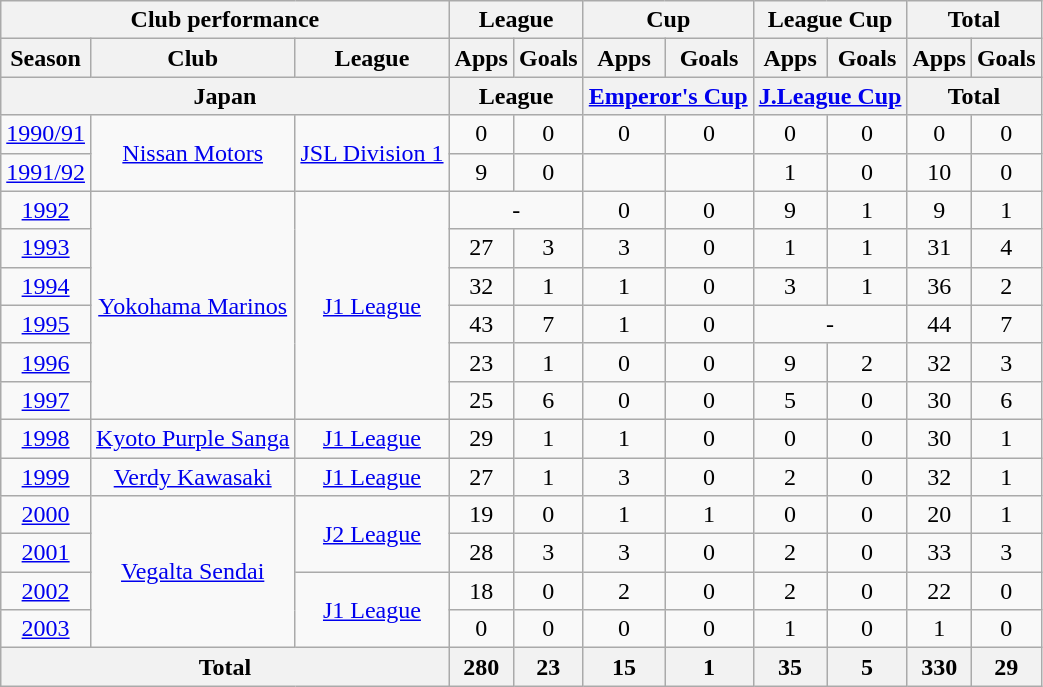<table class="wikitable" style="text-align:center;">
<tr>
<th colspan=3>Club performance</th>
<th colspan=2>League</th>
<th colspan=2>Cup</th>
<th colspan=2>League Cup</th>
<th colspan=2>Total</th>
</tr>
<tr>
<th>Season</th>
<th>Club</th>
<th>League</th>
<th>Apps</th>
<th>Goals</th>
<th>Apps</th>
<th>Goals</th>
<th>Apps</th>
<th>Goals</th>
<th>Apps</th>
<th>Goals</th>
</tr>
<tr>
<th colspan=3>Japan</th>
<th colspan=2>League</th>
<th colspan=2><a href='#'>Emperor's Cup</a></th>
<th colspan=2><a href='#'>J.League Cup</a></th>
<th colspan=2>Total</th>
</tr>
<tr>
<td><a href='#'>1990/91</a></td>
<td rowspan="2"><a href='#'>Nissan Motors</a></td>
<td rowspan="2"><a href='#'>JSL Division 1</a></td>
<td>0</td>
<td>0</td>
<td>0</td>
<td>0</td>
<td>0</td>
<td>0</td>
<td>0</td>
<td>0</td>
</tr>
<tr>
<td><a href='#'>1991/92</a></td>
<td>9</td>
<td>0</td>
<td></td>
<td></td>
<td>1</td>
<td>0</td>
<td>10</td>
<td>0</td>
</tr>
<tr>
<td><a href='#'>1992</a></td>
<td rowspan="6"><a href='#'>Yokohama Marinos</a></td>
<td rowspan="6"><a href='#'>J1 League</a></td>
<td colspan="2">-</td>
<td>0</td>
<td>0</td>
<td>9</td>
<td>1</td>
<td>9</td>
<td>1</td>
</tr>
<tr>
<td><a href='#'>1993</a></td>
<td>27</td>
<td>3</td>
<td>3</td>
<td>0</td>
<td>1</td>
<td>1</td>
<td>31</td>
<td>4</td>
</tr>
<tr>
<td><a href='#'>1994</a></td>
<td>32</td>
<td>1</td>
<td>1</td>
<td>0</td>
<td>3</td>
<td>1</td>
<td>36</td>
<td>2</td>
</tr>
<tr>
<td><a href='#'>1995</a></td>
<td>43</td>
<td>7</td>
<td>1</td>
<td>0</td>
<td colspan="2">-</td>
<td>44</td>
<td>7</td>
</tr>
<tr>
<td><a href='#'>1996</a></td>
<td>23</td>
<td>1</td>
<td>0</td>
<td>0</td>
<td>9</td>
<td>2</td>
<td>32</td>
<td>3</td>
</tr>
<tr>
<td><a href='#'>1997</a></td>
<td>25</td>
<td>6</td>
<td>0</td>
<td>0</td>
<td>5</td>
<td>0</td>
<td>30</td>
<td>6</td>
</tr>
<tr>
<td><a href='#'>1998</a></td>
<td><a href='#'>Kyoto Purple Sanga</a></td>
<td><a href='#'>J1 League</a></td>
<td>29</td>
<td>1</td>
<td>1</td>
<td>0</td>
<td>0</td>
<td>0</td>
<td>30</td>
<td>1</td>
</tr>
<tr>
<td><a href='#'>1999</a></td>
<td><a href='#'>Verdy Kawasaki</a></td>
<td><a href='#'>J1 League</a></td>
<td>27</td>
<td>1</td>
<td>3</td>
<td>0</td>
<td>2</td>
<td>0</td>
<td>32</td>
<td>1</td>
</tr>
<tr>
<td><a href='#'>2000</a></td>
<td rowspan="4"><a href='#'>Vegalta Sendai</a></td>
<td rowspan="2"><a href='#'>J2 League</a></td>
<td>19</td>
<td>0</td>
<td>1</td>
<td>1</td>
<td>0</td>
<td>0</td>
<td>20</td>
<td>1</td>
</tr>
<tr>
<td><a href='#'>2001</a></td>
<td>28</td>
<td>3</td>
<td>3</td>
<td>0</td>
<td>2</td>
<td>0</td>
<td>33</td>
<td>3</td>
</tr>
<tr>
<td><a href='#'>2002</a></td>
<td rowspan="2"><a href='#'>J1 League</a></td>
<td>18</td>
<td>0</td>
<td>2</td>
<td>0</td>
<td>2</td>
<td>0</td>
<td>22</td>
<td>0</td>
</tr>
<tr>
<td><a href='#'>2003</a></td>
<td>0</td>
<td>0</td>
<td>0</td>
<td>0</td>
<td>1</td>
<td>0</td>
<td>1</td>
<td>0</td>
</tr>
<tr>
<th colspan=3>Total</th>
<th>280</th>
<th>23</th>
<th>15</th>
<th>1</th>
<th>35</th>
<th>5</th>
<th>330</th>
<th>29</th>
</tr>
</table>
